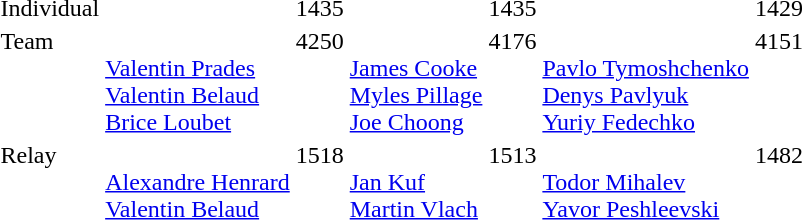<table>
<tr style="vertical-align:top;">
<td>Individual</td>
<td></td>
<td>1435</td>
<td></td>
<td>1435</td>
<td></td>
<td>1429</td>
</tr>
<tr style="vertical-align:top;">
<td>Team</td>
<td><br><a href='#'>Valentin Prades</a><br><a href='#'>Valentin Belaud</a><br><a href='#'>Brice Loubet</a></td>
<td>4250</td>
<td><br><a href='#'>James Cooke</a><br><a href='#'>Myles Pillage</a><br><a href='#'>Joe Choong</a></td>
<td>4176</td>
<td><br><a href='#'>Pavlo Tymoshchenko</a><br><a href='#'>Denys Pavlyuk</a><br><a href='#'>Yuriy Fedechko</a></td>
<td>4151</td>
</tr>
<tr style="vertical-align:top;">
<td>Relay</td>
<td><br><a href='#'>Alexandre Henrard</a><br><a href='#'>Valentin Belaud</a></td>
<td>1518</td>
<td><br><a href='#'>Jan Kuf</a><br><a href='#'>Martin Vlach</a></td>
<td>1513</td>
<td><br><a href='#'>Todor Mihalev</a><br><a href='#'>Yavor Peshleevski</a></td>
<td>1482</td>
</tr>
</table>
